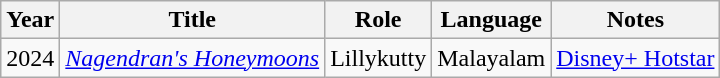<table class="wikitable sortable">
<tr>
<th scope="col">Year</th>
<th scope="col">Title</th>
<th scope="col">Role</th>
<th scope="col">Language</th>
<th scope="col" class="unsortable">Notes</th>
</tr>
<tr>
<td>2024</td>
<td><em><a href='#'>Nagendran's Honeymoons</a></em></td>
<td>Lillykutty</td>
<td>Malayalam</td>
<td><a href='#'>Disney+ Hotstar</a></td>
</tr>
</table>
